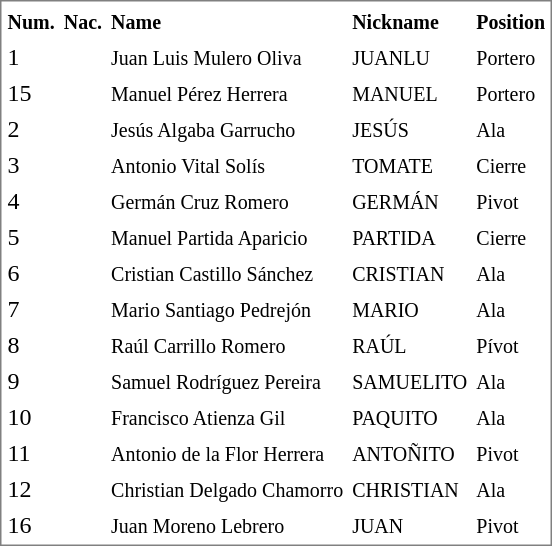<table style="border-style:solid;border-width:1px;border-color:#808080;background-color:white;text-align:left" cellspacing="2" cellpadding="2">
<tr>
<th><small>Num.</small></th>
<th><small>Nac.</small></th>
<th><small>Name</small></th>
<th><small>Nickname</small></th>
<th><small>Position</small></th>
</tr>
<tr>
<td>1</td>
<td></td>
<td><small>Juan Luis Mulero Oliva</small></td>
<td><small>JUANLU</small></td>
<td><small>Portero</small></td>
</tr>
<tr>
<td>15</td>
<td></td>
<td><small> Manuel Pérez Herrera</small></td>
<td><small>MANUEL</small></td>
<td><small>Portero</small></td>
</tr>
<tr>
<td>2</td>
<td></td>
<td><small>Jesús Algaba Garrucho</small></td>
<td><small>JESÚS</small></td>
<td><small>Ala</small></td>
</tr>
<tr>
<td>3</td>
<td></td>
<td><small>Antonio Vital Solís</small></td>
<td><small>TOMATE</small></td>
<td><small>Cierre</small></td>
</tr>
<tr>
<td>4</td>
<td></td>
<td><small>Germán Cruz Romero</small></td>
<td><small>GERMÁN</small></td>
<td><small>Pivot</small></td>
</tr>
<tr>
<td>5</td>
<td></td>
<td><small>Manuel Partida Aparicio</small></td>
<td><small>PARTIDA</small></td>
<td><small>Cierre</small></td>
</tr>
<tr>
<td>6</td>
<td></td>
<td><small>Cristian Castillo Sánchez</small></td>
<td><small>CRISTIAN</small></td>
<td><small>Ala</small></td>
</tr>
<tr>
<td>7</td>
<td></td>
<td><small>Mario Santiago Pedrejón</small></td>
<td><small>MARIO</small></td>
<td><small>Ala</small></td>
</tr>
<tr>
<td>8</td>
<td></td>
<td><small>Raúl Carrillo Romero</small></td>
<td><small>RAÚL</small></td>
<td><small>Pívot</small></td>
</tr>
<tr>
<td>9</td>
<td></td>
<td><small>Samuel Rodríguez Pereira</small></td>
<td><small>SAMUELITO</small></td>
<td><small>Ala</small></td>
</tr>
<tr>
<td>10</td>
<td></td>
<td><small>Francisco Atienza Gil</small></td>
<td><small>PAQUITO</small></td>
<td><small>Ala</small></td>
</tr>
<tr>
<td>11</td>
<td></td>
<td><small>Antonio de la Flor Herrera</small></td>
<td><small>ANTOÑITO</small></td>
<td><small>Pivot</small></td>
</tr>
<tr>
<td>12</td>
<td></td>
<td><small>Christian Delgado Chamorro</small></td>
<td><small>CHRISTIAN</small></td>
<td><small>Ala</small></td>
</tr>
<tr>
<td>16</td>
<td></td>
<td><small>Juan Moreno Lebrero</small></td>
<td><small>JUAN</small></td>
<td><small>Pivot</small></td>
</tr>
</table>
